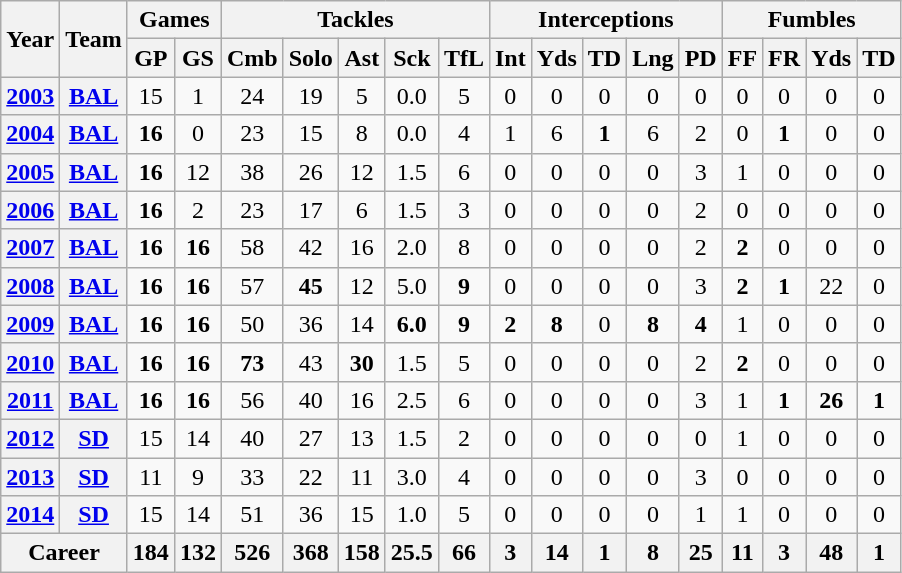<table class="wikitable" style="text-align:center;">
<tr>
<th rowspan="2">Year</th>
<th rowspan="2">Team</th>
<th colspan="2">Games</th>
<th colspan="5">Tackles</th>
<th colspan="5">Interceptions</th>
<th colspan="4">Fumbles</th>
</tr>
<tr>
<th>GP</th>
<th>GS</th>
<th>Cmb</th>
<th>Solo</th>
<th>Ast</th>
<th>Sck</th>
<th>TfL</th>
<th>Int</th>
<th>Yds</th>
<th>TD</th>
<th>Lng</th>
<th>PD</th>
<th>FF</th>
<th>FR</th>
<th>Yds</th>
<th>TD</th>
</tr>
<tr>
<th><a href='#'>2003</a></th>
<th><a href='#'>BAL</a></th>
<td>15</td>
<td>1</td>
<td>24</td>
<td>19</td>
<td>5</td>
<td>0.0</td>
<td>5</td>
<td>0</td>
<td>0</td>
<td>0</td>
<td>0</td>
<td>0</td>
<td>0</td>
<td>0</td>
<td>0</td>
<td>0</td>
</tr>
<tr>
<th><a href='#'>2004</a></th>
<th><a href='#'>BAL</a></th>
<td><strong>16</strong></td>
<td>0</td>
<td>23</td>
<td>15</td>
<td>8</td>
<td>0.0</td>
<td>4</td>
<td>1</td>
<td>6</td>
<td><strong>1</strong></td>
<td>6</td>
<td>2</td>
<td>0</td>
<td><strong>1</strong></td>
<td>0</td>
<td>0</td>
</tr>
<tr>
<th><a href='#'>2005</a></th>
<th><a href='#'>BAL</a></th>
<td><strong>16</strong></td>
<td>12</td>
<td>38</td>
<td>26</td>
<td>12</td>
<td>1.5</td>
<td>6</td>
<td>0</td>
<td>0</td>
<td>0</td>
<td>0</td>
<td>3</td>
<td>1</td>
<td>0</td>
<td>0</td>
<td>0</td>
</tr>
<tr>
<th><a href='#'>2006</a></th>
<th><a href='#'>BAL</a></th>
<td><strong>16</strong></td>
<td>2</td>
<td>23</td>
<td>17</td>
<td>6</td>
<td>1.5</td>
<td>3</td>
<td>0</td>
<td>0</td>
<td>0</td>
<td>0</td>
<td>2</td>
<td>0</td>
<td>0</td>
<td>0</td>
<td>0</td>
</tr>
<tr>
<th><a href='#'>2007</a></th>
<th><a href='#'>BAL</a></th>
<td><strong>16</strong></td>
<td><strong>16</strong></td>
<td>58</td>
<td>42</td>
<td>16</td>
<td>2.0</td>
<td>8</td>
<td>0</td>
<td>0</td>
<td>0</td>
<td>0</td>
<td>2</td>
<td><strong>2</strong></td>
<td>0</td>
<td>0</td>
<td>0</td>
</tr>
<tr>
<th><a href='#'>2008</a></th>
<th><a href='#'>BAL</a></th>
<td><strong>16</strong></td>
<td><strong>16</strong></td>
<td>57</td>
<td><strong>45</strong></td>
<td>12</td>
<td>5.0</td>
<td><strong>9</strong></td>
<td>0</td>
<td>0</td>
<td>0</td>
<td>0</td>
<td>3</td>
<td><strong>2</strong></td>
<td><strong>1</strong></td>
<td>22</td>
<td>0</td>
</tr>
<tr>
<th><a href='#'>2009</a></th>
<th><a href='#'>BAL</a></th>
<td><strong>16</strong></td>
<td><strong>16</strong></td>
<td>50</td>
<td>36</td>
<td>14</td>
<td><strong>6.0</strong></td>
<td><strong>9</strong></td>
<td><strong>2</strong></td>
<td><strong>8</strong></td>
<td>0</td>
<td><strong>8</strong></td>
<td><strong>4</strong></td>
<td>1</td>
<td>0</td>
<td>0</td>
<td>0</td>
</tr>
<tr>
<th><a href='#'>2010</a></th>
<th><a href='#'>BAL</a></th>
<td><strong>16</strong></td>
<td><strong>16</strong></td>
<td><strong>73</strong></td>
<td>43</td>
<td><strong>30</strong></td>
<td>1.5</td>
<td>5</td>
<td>0</td>
<td>0</td>
<td>0</td>
<td>0</td>
<td>2</td>
<td><strong>2</strong></td>
<td>0</td>
<td>0</td>
<td>0</td>
</tr>
<tr>
<th><a href='#'>2011</a></th>
<th><a href='#'>BAL</a></th>
<td><strong>16</strong></td>
<td><strong>16</strong></td>
<td>56</td>
<td>40</td>
<td>16</td>
<td>2.5</td>
<td>6</td>
<td>0</td>
<td>0</td>
<td>0</td>
<td>0</td>
<td>3</td>
<td>1</td>
<td><strong>1</strong></td>
<td><strong>26</strong></td>
<td><strong>1</strong></td>
</tr>
<tr>
<th><a href='#'>2012</a></th>
<th><a href='#'>SD</a></th>
<td>15</td>
<td>14</td>
<td>40</td>
<td>27</td>
<td>13</td>
<td>1.5</td>
<td>2</td>
<td>0</td>
<td>0</td>
<td>0</td>
<td>0</td>
<td>0</td>
<td>1</td>
<td>0</td>
<td>0</td>
<td>0</td>
</tr>
<tr>
<th><a href='#'>2013</a></th>
<th><a href='#'>SD</a></th>
<td>11</td>
<td>9</td>
<td>33</td>
<td>22</td>
<td>11</td>
<td>3.0</td>
<td>4</td>
<td>0</td>
<td>0</td>
<td>0</td>
<td>0</td>
<td>3</td>
<td>0</td>
<td>0</td>
<td>0</td>
<td>0</td>
</tr>
<tr>
<th><a href='#'>2014</a></th>
<th><a href='#'>SD</a></th>
<td>15</td>
<td>14</td>
<td>51</td>
<td>36</td>
<td>15</td>
<td>1.0</td>
<td>5</td>
<td>0</td>
<td>0</td>
<td>0</td>
<td>0</td>
<td>1</td>
<td>1</td>
<td>0</td>
<td>0</td>
<td>0</td>
</tr>
<tr>
<th colspan="2">Career</th>
<th>184</th>
<th>132</th>
<th>526</th>
<th>368</th>
<th>158</th>
<th>25.5</th>
<th>66</th>
<th>3</th>
<th>14</th>
<th>1</th>
<th>8</th>
<th>25</th>
<th>11</th>
<th>3</th>
<th>48</th>
<th>1</th>
</tr>
</table>
